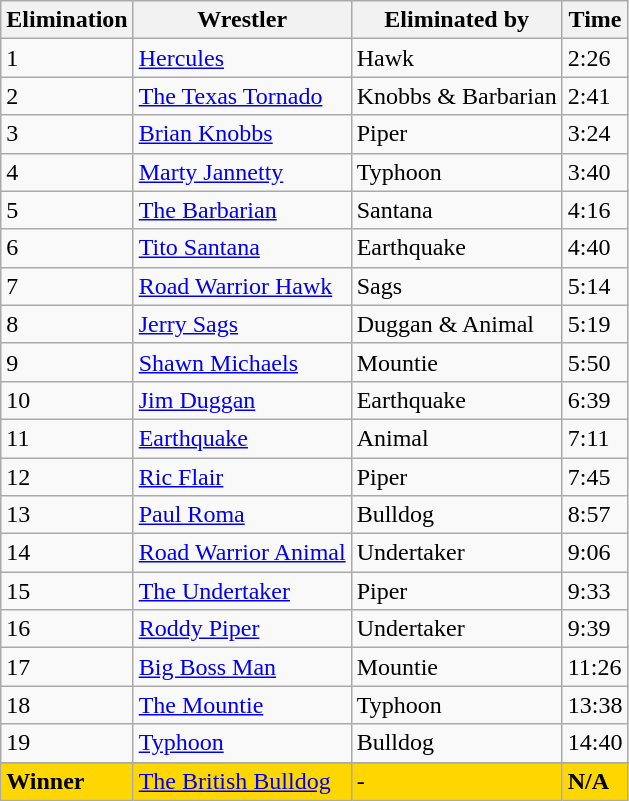<table class="wikitable" border="1">
<tr>
<th>Elimination</th>
<th>Wrestler</th>
<th>Eliminated by</th>
<th>Time</th>
</tr>
<tr>
<td>1</td>
<td><a href='#'>Hercules</a></td>
<td>Hawk</td>
<td>2:26</td>
</tr>
<tr>
<td>2</td>
<td><a href='#'>The Texas Tornado</a></td>
<td>Knobbs & Barbarian</td>
<td>2:41</td>
</tr>
<tr>
<td>3</td>
<td><a href='#'>Brian Knobbs</a></td>
<td>Piper</td>
<td>3:24</td>
</tr>
<tr>
<td>4</td>
<td><a href='#'>Marty Jannetty</a></td>
<td>Typhoon</td>
<td>3:40</td>
</tr>
<tr>
<td>5</td>
<td><a href='#'>The Barbarian</a></td>
<td>Santana</td>
<td>4:16</td>
</tr>
<tr>
<td>6</td>
<td><a href='#'>Tito Santana</a></td>
<td>Earthquake</td>
<td>4:40</td>
</tr>
<tr>
<td>7</td>
<td><a href='#'>Road Warrior Hawk</a></td>
<td>Sags</td>
<td>5:14</td>
</tr>
<tr>
<td>8</td>
<td><a href='#'>Jerry Sags</a></td>
<td>Duggan & Animal</td>
<td>5:19</td>
</tr>
<tr>
<td>9</td>
<td><a href='#'>Shawn Michaels</a></td>
<td>Mountie</td>
<td>5:50</td>
</tr>
<tr>
<td>10</td>
<td><a href='#'>Jim Duggan</a></td>
<td>Earthquake</td>
<td>6:39</td>
</tr>
<tr>
<td>11</td>
<td><a href='#'>Earthquake</a></td>
<td>Animal</td>
<td>7:11</td>
</tr>
<tr>
<td>12</td>
<td><a href='#'>Ric Flair</a></td>
<td>Piper</td>
<td>7:45</td>
</tr>
<tr>
<td>13</td>
<td><a href='#'>Paul Roma</a></td>
<td>Bulldog</td>
<td>8:57</td>
</tr>
<tr>
<td>14</td>
<td><a href='#'>Road Warrior Animal</a></td>
<td>Undertaker</td>
<td>9:06</td>
</tr>
<tr>
<td>15</td>
<td><a href='#'>The Undertaker</a></td>
<td>Piper</td>
<td>9:33</td>
</tr>
<tr>
<td>16</td>
<td><a href='#'>Roddy Piper</a></td>
<td>Undertaker</td>
<td>9:39</td>
</tr>
<tr>
<td>17</td>
<td><a href='#'>Big Boss Man</a></td>
<td>Mountie</td>
<td>11:26</td>
</tr>
<tr>
<td>18</td>
<td><a href='#'>The Mountie</a></td>
<td>Typhoon</td>
<td>13:38</td>
</tr>
<tr>
<td>19</td>
<td><a href='#'>Typhoon</a></td>
<td>Bulldog</td>
<td>14:40</td>
</tr>
<tr>
</tr>
<tr style="background:gold">
<td><strong>Winner</strong></td>
<td><a href='#'>The British Bulldog</a></td>
<td>-</td>
<td><strong>N/A</strong></td>
</tr>
</table>
